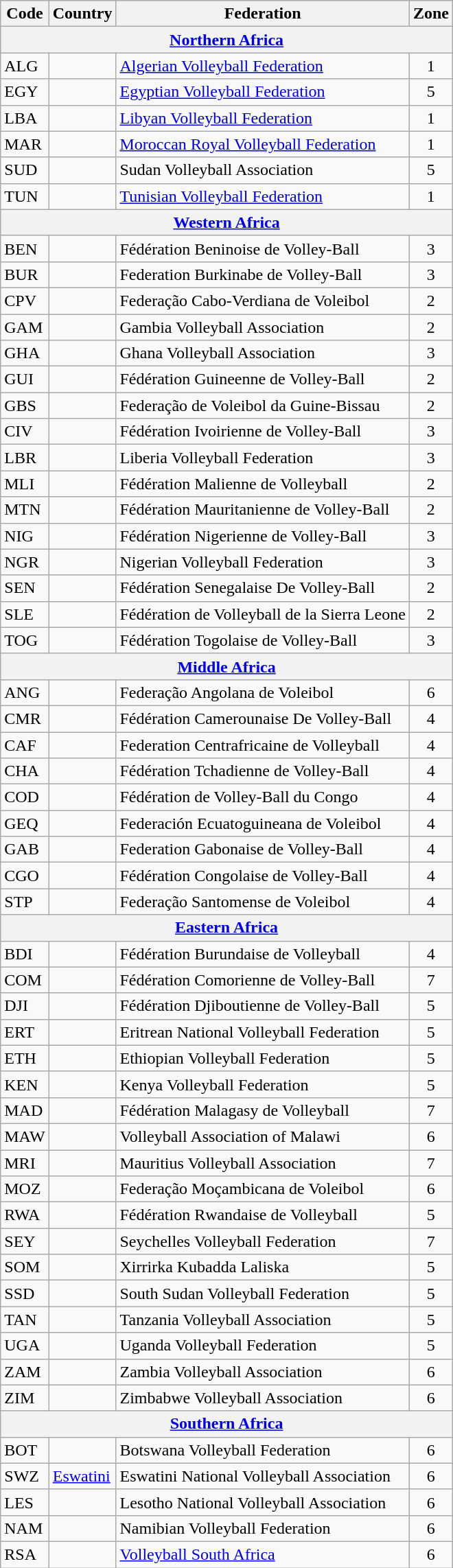<table class="wikitable">
<tr>
<th>Code</th>
<th>Country</th>
<th>Federation</th>
<th>Zone</th>
</tr>
<tr>
<th colspan=4><a href='#'>Northern Africa</a></th>
</tr>
<tr>
<td>ALG</td>
<td></td>
<td><a href='#'>Algerian Volleyball Federation</a></td>
<td align=center>1</td>
</tr>
<tr>
<td>EGY</td>
<td></td>
<td><a href='#'>Egyptian Volleyball Federation</a></td>
<td align=center>5</td>
</tr>
<tr>
<td>LBA</td>
<td></td>
<td><a href='#'>Libyan Volleyball Federation</a></td>
<td align=center>1</td>
</tr>
<tr>
<td>MAR</td>
<td></td>
<td><a href='#'>Moroccan Royal Volleyball Federation</a></td>
<td align=center>1</td>
</tr>
<tr>
<td>SUD</td>
<td></td>
<td>Sudan Volleyball Association</td>
<td align=center>5</td>
</tr>
<tr>
<td>TUN</td>
<td></td>
<td><a href='#'>Tunisian Volleyball Federation</a></td>
<td align=center>1</td>
</tr>
<tr>
<th colspan=4><a href='#'>Western Africa</a></th>
</tr>
<tr>
<td>BEN</td>
<td></td>
<td>Fédération Beninoise de Volley-Ball</td>
<td align=center>3</td>
</tr>
<tr>
<td>BUR</td>
<td></td>
<td>Federation Burkinabe de Volley-Ball</td>
<td align=center>3</td>
</tr>
<tr>
<td>CPV</td>
<td></td>
<td>Federação Cabo-Verdiana de Voleibol</td>
<td align=center>2</td>
</tr>
<tr>
<td>GAM</td>
<td></td>
<td>Gambia Volleyball Association</td>
<td align=center>2</td>
</tr>
<tr>
<td>GHA</td>
<td></td>
<td>Ghana Volleyball Association</td>
<td align=center>3</td>
</tr>
<tr>
<td>GUI</td>
<td></td>
<td>Fédération Guineenne de Volley-Ball</td>
<td align=center>2</td>
</tr>
<tr>
<td>GBS</td>
<td></td>
<td>Federação de Voleibol da Guine-Bissau</td>
<td align=center>2</td>
</tr>
<tr>
<td>CIV</td>
<td></td>
<td>Fédération Ivoirienne de Volley-Ball</td>
<td align=center>3</td>
</tr>
<tr>
<td>LBR</td>
<td></td>
<td>Liberia Volleyball Federation</td>
<td align=center>3</td>
</tr>
<tr>
<td>MLI</td>
<td></td>
<td>Fédération Malienne de Volleyball</td>
<td align=center>2</td>
</tr>
<tr>
<td>MTN</td>
<td></td>
<td>Fédération Mauritanienne de Volley-Ball</td>
<td align=center>2</td>
</tr>
<tr>
<td>NIG</td>
<td></td>
<td>Fédération Nigerienne de Volley-Ball</td>
<td align=center>3</td>
</tr>
<tr>
<td>NGR</td>
<td></td>
<td>Nigerian Volleyball Federation</td>
<td align=center>3</td>
</tr>
<tr>
<td>SEN</td>
<td></td>
<td>Fédération Senegalaise De Volley-Ball</td>
<td align=center>2</td>
</tr>
<tr>
<td>SLE</td>
<td></td>
<td>Fédération de Volleyball de la Sierra Leone</td>
<td align=center>2</td>
</tr>
<tr>
<td>TOG</td>
<td></td>
<td>Fédération Togolaise de Volley-Ball</td>
<td align=center>3</td>
</tr>
<tr>
<th colspan=4><a href='#'>Middle Africa</a></th>
</tr>
<tr>
<td>ANG</td>
<td></td>
<td>Federação Angolana de Voleibol</td>
<td align=center>6</td>
</tr>
<tr>
<td>CMR</td>
<td></td>
<td>Fédération Camerounaise De Volley-Ball</td>
<td align=center>4</td>
</tr>
<tr>
<td>CAF</td>
<td></td>
<td>Federation Centrafricaine de Volleyball</td>
<td align=center>4</td>
</tr>
<tr>
<td>CHA</td>
<td></td>
<td>Fédération Tchadienne de Volley-Ball</td>
<td align=center>4</td>
</tr>
<tr>
<td>COD</td>
<td></td>
<td>Fédération de Volley-Ball du Congo</td>
<td align=center>4</td>
</tr>
<tr>
<td>GEQ</td>
<td></td>
<td>Federación Ecuatoguineana de Voleibol</td>
<td align=center>4</td>
</tr>
<tr>
<td>GAB</td>
<td></td>
<td>Federation Gabonaise de Volley-Ball</td>
<td align=center>4</td>
</tr>
<tr>
<td>CGO</td>
<td></td>
<td>Fédération Congolaise de Volley-Ball</td>
<td align=center>4</td>
</tr>
<tr>
<td>STP</td>
<td></td>
<td>Federação Santomense de Voleibol</td>
<td align=center>4</td>
</tr>
<tr>
<th colspan=4><a href='#'>Eastern Africa</a></th>
</tr>
<tr>
<td>BDI</td>
<td></td>
<td>Fédération Burundaise de Volleyball</td>
<td align=center>4</td>
</tr>
<tr>
<td>COM</td>
<td></td>
<td>Fédération Comorienne de Volley-Ball</td>
<td align=center>7</td>
</tr>
<tr>
<td>DJI</td>
<td></td>
<td>Fédération Djiboutienne de Volley-Ball</td>
<td align=center>5</td>
</tr>
<tr>
<td>ERT</td>
<td></td>
<td>Eritrean National Volleyball Federation</td>
<td align=center>5</td>
</tr>
<tr>
<td>ETH</td>
<td></td>
<td>Ethiopian Volleyball Federation</td>
<td align=center>5</td>
</tr>
<tr>
<td>KEN</td>
<td></td>
<td>Kenya Volleyball Federation</td>
<td align=center>5</td>
</tr>
<tr>
<td>MAD</td>
<td></td>
<td>Fédération Malagasy de Volleyball</td>
<td align=center>7</td>
</tr>
<tr>
<td>MAW</td>
<td></td>
<td>Volleyball Association of Malawi</td>
<td align=center>6</td>
</tr>
<tr>
<td>MRI</td>
<td></td>
<td>Mauritius Volleyball Association</td>
<td align=center>7</td>
</tr>
<tr>
<td>MOZ</td>
<td></td>
<td>Federação Moçambicana de Voleibol</td>
<td align=center>6</td>
</tr>
<tr>
<td>RWA</td>
<td></td>
<td>Fédération Rwandaise de Volleyball</td>
<td align=center>5</td>
</tr>
<tr>
<td>SEY</td>
<td></td>
<td>Seychelles Volleyball Federation</td>
<td align=center>7</td>
</tr>
<tr>
<td>SOM</td>
<td></td>
<td>Xirrirka Kubadda Laliska</td>
<td align=center>5</td>
</tr>
<tr>
<td>SSD</td>
<td></td>
<td>South Sudan Volleyball Federation</td>
<td align=center>5</td>
</tr>
<tr>
<td>TAN</td>
<td></td>
<td>Tanzania Volleyball Association</td>
<td align=center>5</td>
</tr>
<tr>
<td>UGA</td>
<td></td>
<td>Uganda Volleyball Federation</td>
<td align=center>5</td>
</tr>
<tr>
<td>ZAM</td>
<td></td>
<td>Zambia Volleyball Association</td>
<td align=center>6</td>
</tr>
<tr>
<td>ZIM</td>
<td></td>
<td>Zimbabwe Volleyball Association</td>
<td align=center>6</td>
</tr>
<tr>
<th colspan=4><a href='#'>Southern Africa</a></th>
</tr>
<tr>
<td>BOT</td>
<td></td>
<td>Botswana Volleyball Federation</td>
<td align=center>6</td>
</tr>
<tr>
<td>SWZ</td>
<td> <a href='#'>Eswatini</a></td>
<td>Eswatini National Volleyball Association</td>
<td align=center>6</td>
</tr>
<tr>
<td>LES</td>
<td></td>
<td>Lesotho National Volleyball Association</td>
<td align=center>6</td>
</tr>
<tr>
<td>NAM</td>
<td></td>
<td>Namibian Volleyball Federation</td>
<td align=center>6</td>
</tr>
<tr>
<td>RSA</td>
<td></td>
<td><a href='#'>Volleyball South Africa</a></td>
<td align=center>6</td>
</tr>
</table>
